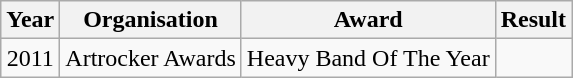<table class="wikitable plainrowheaders" style="text-align:center;">
<tr>
<th>Year</th>
<th>Organisation</th>
<th>Award</th>
<th>Result</th>
</tr>
<tr>
<td>2011</td>
<td>Artrocker Awards</td>
<td>Heavy Band Of The Year</td>
<td></td>
</tr>
</table>
